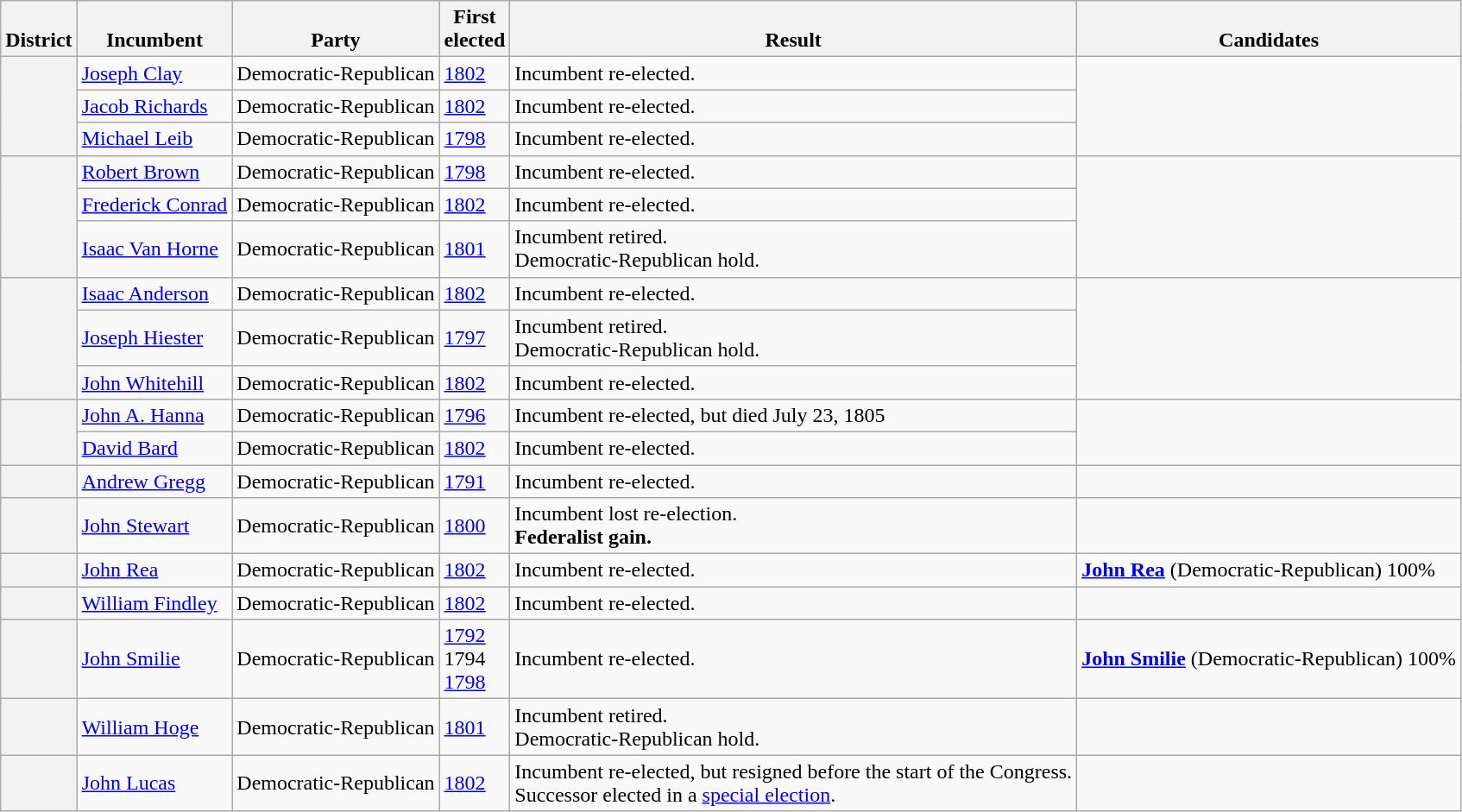<table class=wikitable>
<tr valign=bottom>
<th>District</th>
<th>Incumbent</th>
<th>Party</th>
<th>First<br>elected</th>
<th>Result</th>
<th>Candidates</th>
</tr>
<tr>
<th rowspan=3><br></th>
<td><a href='#'>Joseph Clay</a></td>
<td>Democratic-Republican</td>
<td><a href='#'>1802</a></td>
<td>Incumbent re-elected.</td>
<td rowspan=3 nowrap></td>
</tr>
<tr>
<td><a href='#'>Jacob Richards</a></td>
<td>Democratic-Republican</td>
<td><a href='#'>1802</a></td>
<td>Incumbent re-elected.</td>
</tr>
<tr>
<td><a href='#'>Michael Leib</a></td>
<td>Democratic-Republican</td>
<td><a href='#'>1798</a></td>
<td>Incumbent re-elected.</td>
</tr>
<tr>
<th rowspan=3><br></th>
<td><a href='#'>Robert Brown</a></td>
<td>Democratic-Republican</td>
<td><a href='#'>1798 </a></td>
<td>Incumbent re-elected.</td>
<td rowspan=3 nowrap></td>
</tr>
<tr>
<td><a href='#'>Frederick Conrad</a></td>
<td>Democratic-Republican</td>
<td><a href='#'>1802</a></td>
<td>Incumbent re-elected.</td>
</tr>
<tr>
<td><a href='#'>Isaac Van Horne</a></td>
<td>Democratic-Republican</td>
<td><a href='#'>1801 </a></td>
<td>Incumbent retired.<br>Democratic-Republican hold.</td>
</tr>
<tr>
<th rowspan=3><br></th>
<td><a href='#'>Isaac Anderson</a></td>
<td>Democratic-Republican</td>
<td><a href='#'>1802</a></td>
<td>Incumbent re-elected.</td>
<td rowspan=3 nowrap></td>
</tr>
<tr>
<td><a href='#'>Joseph Hiester</a></td>
<td>Democratic-Republican</td>
<td><a href='#'>1797 </a></td>
<td>Incumbent retired.<br>Democratic-Republican hold.</td>
</tr>
<tr>
<td><a href='#'>John Whitehill</a></td>
<td>Democratic-Republican</td>
<td><a href='#'>1802</a></td>
<td>Incumbent re-elected.</td>
</tr>
<tr>
<th rowspan=2><br></th>
<td><a href='#'>John A. Hanna</a></td>
<td>Democratic-Republican</td>
<td><a href='#'>1796</a></td>
<td>Incumbent re-elected, but died July 23, 1805</td>
<td rowspan=2 nowrap></td>
</tr>
<tr>
<td><a href='#'>David Bard</a></td>
<td>Democratic-Republican</td>
<td><a href='#'>1802</a></td>
<td>Incumbent re-elected.</td>
</tr>
<tr>
<th></th>
<td><a href='#'>Andrew Gregg</a></td>
<td>Democratic-Republican</td>
<td><a href='#'>1791</a></td>
<td>Incumbent re-elected.</td>
<td nowrap></td>
</tr>
<tr>
<th></th>
<td><a href='#'>John Stewart</a></td>
<td>Democratic-Republican</td>
<td><a href='#'>1800</a></td>
<td>Incumbent lost re-election.<br><strong>Federalist gain.</strong></td>
<td nowrap></td>
</tr>
<tr>
<th></th>
<td><a href='#'>John Rea</a></td>
<td>Democratic-Republican</td>
<td><a href='#'>1802</a></td>
<td>Incumbent re-elected.</td>
<td nowrap><strong> <a href='#'>John Rea</a></strong> (Democratic-Republican) 100%</td>
</tr>
<tr>
<th></th>
<td><a href='#'>William Findley</a></td>
<td>Democratic-Republican</td>
<td><a href='#'>1802</a></td>
<td>Incumbent re-elected.</td>
<td nowrap></td>
</tr>
<tr>
<th></th>
<td><a href='#'>John Smilie</a></td>
<td>Democratic-Republican</td>
<td><a href='#'>1792</a><br>1794 <br><a href='#'>1798</a></td>
<td>Incumbent re-elected.</td>
<td nowrap><strong> <a href='#'>John Smilie</a></strong> (Democratic-Republican) 100%</td>
</tr>
<tr>
<th></th>
<td><a href='#'>William Hoge</a></td>
<td>Democratic-Republican</td>
<td><a href='#'>1801 </a></td>
<td>Incumbent retired.<br>Democratic-Republican hold.</td>
<td nowrap></td>
</tr>
<tr>
<th></th>
<td><a href='#'>John Lucas</a></td>
<td>Democratic-Republican</td>
<td><a href='#'>1802</a></td>
<td>Incumbent re-elected, but resigned before the start of the Congress.<br>Successor elected in a <a href='#'>special election</a>.</td>
<td nowrap></td>
</tr>
</table>
